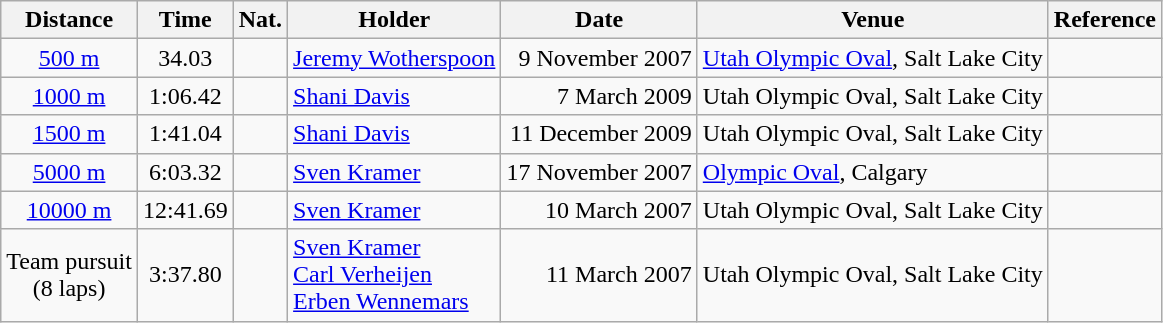<table class="wikitable" border="1" style="text-align:center">
<tr>
<th>Distance</th>
<th>Time</th>
<th>Nat.</th>
<th>Holder</th>
<th>Date</th>
<th>Venue</th>
<th>Reference</th>
</tr>
<tr>
<td><a href='#'>500 m</a></td>
<td>34.03</td>
<td></td>
<td align=left><a href='#'>Jeremy Wotherspoon</a></td>
<td align=right>9 November 2007</td>
<td align=left><a href='#'>Utah Olympic Oval</a>, Salt Lake City</td>
<td></td>
</tr>
<tr>
<td><a href='#'>1000 m</a></td>
<td>1:06.42</td>
<td></td>
<td align=left><a href='#'>Shani Davis</a></td>
<td align=right>7 March 2009</td>
<td align=left>Utah Olympic Oval, Salt Lake City</td>
<td></td>
</tr>
<tr>
<td><a href='#'>1500 m</a></td>
<td>1:41.04</td>
<td></td>
<td align=left><a href='#'>Shani Davis</a></td>
<td align=right>11 December 2009</td>
<td align=left>Utah Olympic Oval, Salt Lake City</td>
<td></td>
</tr>
<tr>
<td><a href='#'>5000 m</a></td>
<td>6:03.32</td>
<td></td>
<td align=left><a href='#'>Sven Kramer</a></td>
<td align=right>17 November 2007</td>
<td align=left><a href='#'>Olympic Oval</a>, Calgary</td>
<td></td>
</tr>
<tr>
<td><a href='#'>10000 m</a></td>
<td>12:41.69</td>
<td></td>
<td align=left><a href='#'>Sven Kramer</a></td>
<td align=right>10 March 2007</td>
<td align=left>Utah Olympic Oval, Salt Lake City</td>
<td></td>
</tr>
<tr>
<td>Team pursuit <br> (8 laps)</td>
<td>3:37.80</td>
<td></td>
<td align=left><a href='#'>Sven Kramer</a> <br> <a href='#'>Carl Verheijen</a> <br> <a href='#'>Erben Wennemars</a></td>
<td align=right>11 March 2007</td>
<td align=left>Utah Olympic Oval, Salt Lake City</td>
<td></td>
</tr>
</table>
